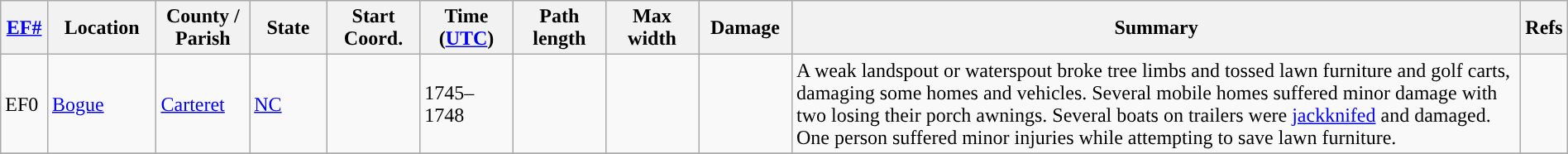<table class="wikitable sortable" style="width:100%;">
<tr>
<th scope="col" width="3%" align="center"><a href='#'>EF#</a></th>
<th scope="col" width="7%" align="center" class="unsortable">Location</th>
<th scope="col" width="6%" align="center" class="unsortable">County / Parish</th>
<th scope="col" width="5%" align="center">State</th>
<th scope="col" width="6%" align="center">Start Coord.</th>
<th scope="col" width="6%" align="center">Time (<a href='#'>UTC</a>)</th>
<th scope="col" width="6%" align="center">Path length</th>
<th scope="col" width="6%" align="center">Max width</th>
<th scope="col" width="6%" align="center">Damage</th>
<th scope="col" width="48%" class="unsortable" align="center">Summary</th>
<th scope="col" width="48%" class="unsortable" align="center">Refs</th>
</tr>
<tr>
<td>EF0</td>
<td><a href='#'>Bogue</a></td>
<td><a href='#'>Carteret</a></td>
<td><a href='#'>NC</a></td>
<td></td>
<td>1745–1748</td>
<td></td>
<td></td>
<td></td>
<td>A weak landspout or waterspout broke tree limbs and tossed lawn furniture and golf carts, damaging some homes and vehicles. Several mobile homes suffered minor damage with two losing their porch awnings. Several boats on trailers were <a href='#'>jackknifed</a> and damaged. One person suffered minor injuries while attempting to save lawn furniture.</td>
<td></td>
</tr>
<tr>
</tr>
</table>
